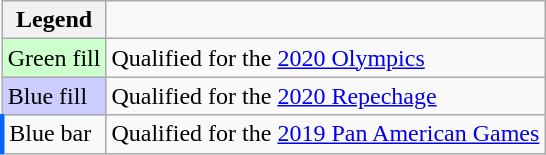<table class="wikitable">
<tr>
<th>Legend</th>
</tr>
<tr>
<td bgcolor=ccffcc>Green fill</td>
<td>Qualified for the <a href='#'>2020 Olympics</a></td>
</tr>
<tr>
<td bgcolor=ccccff>Blue fill</td>
<td>Qualified for the <a href='#'>2020 Repechage</a></td>
</tr>
<tr>
<td style="border-left:3px solid #06f;">Blue bar</td>
<td>Qualified for the <a href='#'>2019 Pan American Games</a></td>
</tr>
</table>
